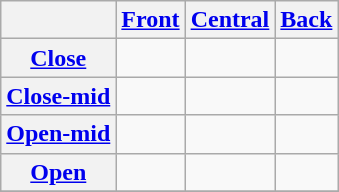<table class="wikitable" style="text-align: center;">
<tr>
<th></th>
<th><a href='#'>Front</a></th>
<th><a href='#'>Central</a></th>
<th><a href='#'>Back</a></th>
</tr>
<tr>
<th><a href='#'>Close</a></th>
<td></td>
<td></td>
<td></td>
</tr>
<tr>
<th><a href='#'>Close-mid</a></th>
<td></td>
<td></td>
<td></td>
</tr>
<tr>
<th><a href='#'>Open-mid</a></th>
<td></td>
<td></td>
<td></td>
</tr>
<tr>
<th><a href='#'>Open</a></th>
<td></td>
<td></td>
<td></td>
</tr>
<tr>
</tr>
</table>
